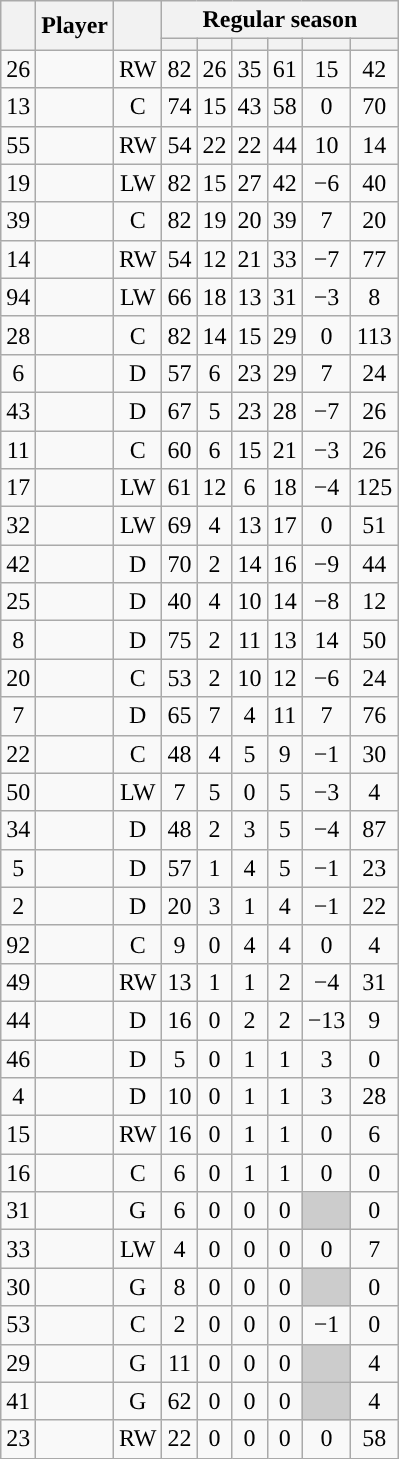<table class="wikitable sortable plainrowheaders" style="text-align:center;">
<tr>
<th scope="col" data-sort-type="number" rowspan="2"></th>
<th scope="col" rowspan="2">Player</th>
<th scope="col" rowspan="2"></th>
<th scope=colgroup colspan=6>Regular season</th>
</tr>
<tr>
<th scope="col" data-sort-type="number"></th>
<th scope="col" data-sort-type="number"></th>
<th scope="col" data-sort-type="number"></th>
<th scope="col" data-sort-type="number"></th>
<th scope="col" data-sort-type="number"></th>
<th scope="col" data-sort-type="number"></th>
</tr>
<tr>
<td scope="row">26</td>
<td align="left"></td>
<td>RW</td>
<td>82</td>
<td>26</td>
<td>35</td>
<td>61</td>
<td>15</td>
<td>42</td>
</tr>
<tr>
<td scope="row">13</td>
<td align="left"></td>
<td>C</td>
<td>74</td>
<td>15</td>
<td>43</td>
<td>58</td>
<td>0</td>
<td>70</td>
</tr>
<tr>
<td scope="row">55</td>
<td align="left"></td>
<td>RW</td>
<td>54</td>
<td>22</td>
<td>22</td>
<td>44</td>
<td>10</td>
<td>14</td>
</tr>
<tr>
<td scope="row">19</td>
<td align="left"></td>
<td>LW</td>
<td>82</td>
<td>15</td>
<td>27</td>
<td>42</td>
<td>−6</td>
<td>40</td>
</tr>
<tr>
<td scope="row">39</td>
<td align="left"></td>
<td>C</td>
<td>82</td>
<td>19</td>
<td>20</td>
<td>39</td>
<td>7</td>
<td>20</td>
</tr>
<tr>
<td scope="row">14</td>
<td align="left"></td>
<td>RW</td>
<td>54</td>
<td>12</td>
<td>21</td>
<td>33</td>
<td>−7</td>
<td>77</td>
</tr>
<tr>
<td scope="row">94</td>
<td align="left"></td>
<td>LW</td>
<td>66</td>
<td>18</td>
<td>13</td>
<td>31</td>
<td>−3</td>
<td>8</td>
</tr>
<tr>
<td scope="row">28</td>
<td align="left"></td>
<td>C</td>
<td>82</td>
<td>14</td>
<td>15</td>
<td>29</td>
<td>0</td>
<td>113</td>
</tr>
<tr>
<td scope="row">6</td>
<td align="left"></td>
<td>D</td>
<td>57</td>
<td>6</td>
<td>23</td>
<td>29</td>
<td>7</td>
<td>24</td>
</tr>
<tr>
<td scope="row">43</td>
<td align="left"></td>
<td>D</td>
<td>67</td>
<td>5</td>
<td>23</td>
<td>28</td>
<td>−7</td>
<td>26</td>
</tr>
<tr>
<td scope="row">11</td>
<td align="left"></td>
<td>C</td>
<td>60</td>
<td>6</td>
<td>15</td>
<td>21</td>
<td>−3</td>
<td>26</td>
</tr>
<tr>
<td scope="row">17</td>
<td align="left"></td>
<td>LW</td>
<td>61</td>
<td>12</td>
<td>6</td>
<td>18</td>
<td>−4</td>
<td>125</td>
</tr>
<tr>
<td scope="row">32</td>
<td align="left"></td>
<td>LW</td>
<td>69</td>
<td>4</td>
<td>13</td>
<td>17</td>
<td>0</td>
<td>51</td>
</tr>
<tr>
<td scope="row">42</td>
<td align="left"></td>
<td>D</td>
<td>70</td>
<td>2</td>
<td>14</td>
<td>16</td>
<td>−9</td>
<td>44</td>
</tr>
<tr>
<td scope="row">25</td>
<td align="left"></td>
<td>D</td>
<td>40</td>
<td>4</td>
<td>10</td>
<td>14</td>
<td>−8</td>
<td>12</td>
</tr>
<tr>
<td scope="row">8</td>
<td align="left"></td>
<td>D</td>
<td>75</td>
<td>2</td>
<td>11</td>
<td>13</td>
<td>14</td>
<td>50</td>
</tr>
<tr>
<td scope="row">20</td>
<td align="left"></td>
<td>C</td>
<td>53</td>
<td>2</td>
<td>10</td>
<td>12</td>
<td>−6</td>
<td>24</td>
</tr>
<tr>
<td scope="row">7</td>
<td align="left"></td>
<td>D</td>
<td>65</td>
<td>7</td>
<td>4</td>
<td>11</td>
<td>7</td>
<td>76</td>
</tr>
<tr>
<td scope="row">22</td>
<td align="left"></td>
<td>C</td>
<td>48</td>
<td>4</td>
<td>5</td>
<td>9</td>
<td>−1</td>
<td>30</td>
</tr>
<tr>
<td scope="row">50</td>
<td align="left"></td>
<td>LW</td>
<td>7</td>
<td>5</td>
<td>0</td>
<td>5</td>
<td>−3</td>
<td>4</td>
</tr>
<tr>
<td scope="row">34</td>
<td align="left"></td>
<td>D</td>
<td>48</td>
<td>2</td>
<td>3</td>
<td>5</td>
<td>−4</td>
<td>87</td>
</tr>
<tr>
<td scope="row">5</td>
<td align="left"></td>
<td>D</td>
<td>57</td>
<td>1</td>
<td>4</td>
<td>5</td>
<td>−1</td>
<td>23</td>
</tr>
<tr>
<td scope="row">2</td>
<td align="left"></td>
<td>D</td>
<td>20</td>
<td>3</td>
<td>1</td>
<td>4</td>
<td>−1</td>
<td>22</td>
</tr>
<tr>
<td scope="row">92</td>
<td align="left"></td>
<td>C</td>
<td>9</td>
<td>0</td>
<td>4</td>
<td>4</td>
<td>0</td>
<td>4</td>
</tr>
<tr>
<td scope="row">49</td>
<td align="left"></td>
<td>RW</td>
<td>13</td>
<td>1</td>
<td>1</td>
<td>2</td>
<td>−4</td>
<td>31</td>
</tr>
<tr>
<td scope="row">44</td>
<td align="left"></td>
<td>D</td>
<td>16</td>
<td>0</td>
<td>2</td>
<td>2</td>
<td>−13</td>
<td>9</td>
</tr>
<tr>
<td scope="row">46</td>
<td align="left"></td>
<td>D</td>
<td>5</td>
<td>0</td>
<td>1</td>
<td>1</td>
<td>3</td>
<td>0</td>
</tr>
<tr>
<td scope="row">4</td>
<td align="left"></td>
<td>D</td>
<td>10</td>
<td>0</td>
<td>1</td>
<td>1</td>
<td>3</td>
<td>28</td>
</tr>
<tr>
<td scope="row">15</td>
<td align="left"></td>
<td>RW</td>
<td>16</td>
<td>0</td>
<td>1</td>
<td>1</td>
<td>0</td>
<td>6</td>
</tr>
<tr>
<td scope="row">16</td>
<td align="left"></td>
<td>C</td>
<td>6</td>
<td>0</td>
<td>1</td>
<td>1</td>
<td>0</td>
<td>0</td>
</tr>
<tr>
<td scope="row">31</td>
<td align="left"></td>
<td>G</td>
<td>6</td>
<td>0</td>
<td>0</td>
<td>0</td>
<td style="background:#ccc"></td>
<td>0</td>
</tr>
<tr>
<td scope="row">33</td>
<td align="left"></td>
<td>LW</td>
<td>4</td>
<td>0</td>
<td>0</td>
<td>0</td>
<td>0</td>
<td>7</td>
</tr>
<tr>
<td scope="row">30</td>
<td align="left"></td>
<td>G</td>
<td>8</td>
<td>0</td>
<td>0</td>
<td>0</td>
<td style="background:#ccc"></td>
<td>0</td>
</tr>
<tr>
<td scope="row">53</td>
<td align="left"></td>
<td>C</td>
<td>2</td>
<td>0</td>
<td>0</td>
<td>0</td>
<td>−1</td>
<td>0</td>
</tr>
<tr>
<td scope="row">29</td>
<td align="left"></td>
<td>G</td>
<td>11</td>
<td>0</td>
<td>0</td>
<td>0</td>
<td style="background:#ccc"></td>
<td>4</td>
</tr>
<tr>
<td scope="row">41</td>
<td align="left"></td>
<td>G</td>
<td>62</td>
<td>0</td>
<td>0</td>
<td>0</td>
<td style="background:#ccc"></td>
<td>4</td>
</tr>
<tr>
<td scope="row">23</td>
<td align="left"></td>
<td>RW</td>
<td>22</td>
<td>0</td>
<td>0</td>
<td>0</td>
<td>0</td>
<td>58</td>
</tr>
</table>
